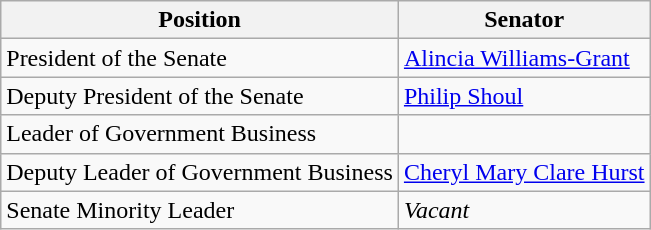<table class="wikitable">
<tr>
<th>Position</th>
<th>Senator</th>
</tr>
<tr>
<td>President of the Senate</td>
<td><a href='#'>Alincia Williams-Grant</a></td>
</tr>
<tr>
<td>Deputy President of the Senate</td>
<td><a href='#'>Philip Shoul</a></td>
</tr>
<tr>
<td>Leader of Government Business</td>
<td></td>
</tr>
<tr>
<td>Deputy Leader of Government Business</td>
<td><a href='#'>Cheryl Mary Clare Hurst</a></td>
</tr>
<tr>
<td>Senate Minority Leader</td>
<td><em>Vacant</em></td>
</tr>
</table>
